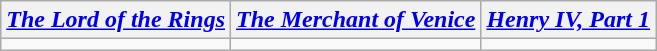<table class="wikitable">
<tr>
<th><em><a href='#'>The Lord of the Rings</a></em></th>
<th><em><a href='#'>The Merchant of Venice</a></em></th>
<th><em><a href='#'>Henry IV, Part 1</a></em></th>
</tr>
<tr>
<td></td>
<td></td>
<td></td>
</tr>
</table>
